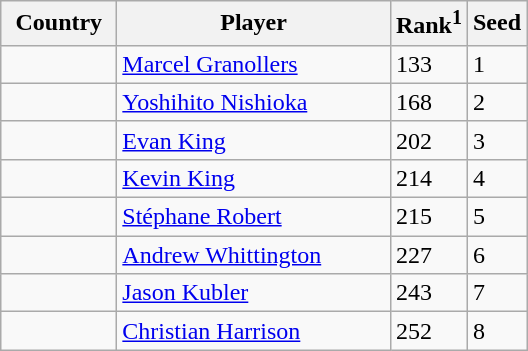<table class="sortable wikitable">
<tr>
<th width="70">Country</th>
<th width="175">Player</th>
<th>Rank<sup>1</sup></th>
<th>Seed</th>
</tr>
<tr>
<td></td>
<td><a href='#'>Marcel Granollers</a></td>
<td>133</td>
<td>1</td>
</tr>
<tr>
<td></td>
<td><a href='#'>Yoshihito Nishioka</a></td>
<td>168</td>
<td>2</td>
</tr>
<tr>
<td></td>
<td><a href='#'>Evan King</a></td>
<td>202</td>
<td>3</td>
</tr>
<tr>
<td></td>
<td><a href='#'>Kevin King</a></td>
<td>214</td>
<td>4</td>
</tr>
<tr>
<td></td>
<td><a href='#'>Stéphane Robert</a></td>
<td>215</td>
<td>5</td>
</tr>
<tr>
<td></td>
<td><a href='#'>Andrew Whittington</a></td>
<td>227</td>
<td>6</td>
</tr>
<tr>
<td></td>
<td><a href='#'>Jason Kubler</a></td>
<td>243</td>
<td>7</td>
</tr>
<tr>
<td></td>
<td><a href='#'>Christian Harrison</a></td>
<td>252</td>
<td>8</td>
</tr>
</table>
